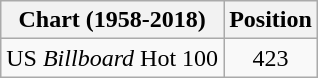<table class="wikitable plainrowheaders">
<tr>
<th>Chart (1958-2018)</th>
<th>Position</th>
</tr>
<tr>
<td>US <em>Billboard</em> Hot 100</td>
<td style="text-align:center;">423</td>
</tr>
</table>
